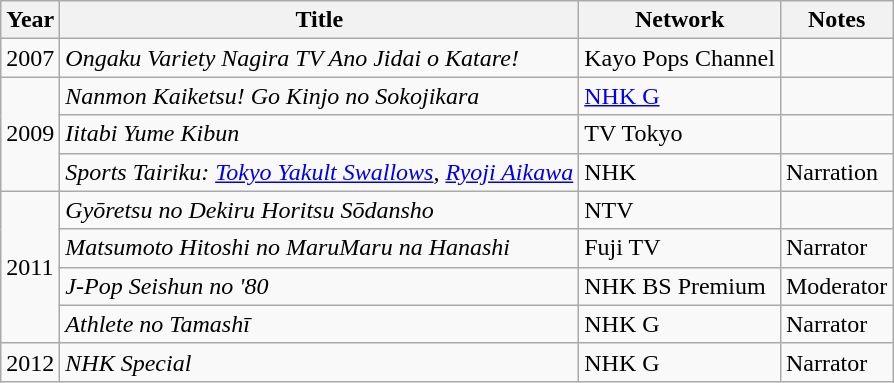<table class="wikitable">
<tr>
<th>Year</th>
<th>Title</th>
<th>Network</th>
<th>Notes</th>
</tr>
<tr>
<td>2007</td>
<td><em>Ongaku Variety Nagira TV Ano Jidai o Katare!</em></td>
<td>Kayo Pops Channel</td>
<td></td>
</tr>
<tr>
<td rowspan="3">2009</td>
<td><em>Nanmon Kaiketsu! Go Kinjo no Sokojikara</em></td>
<td><a href='#'>NHK G</a></td>
<td></td>
</tr>
<tr>
<td><em>Iitabi Yume Kibun</em></td>
<td>TV Tokyo</td>
<td></td>
</tr>
<tr>
<td><em>Sports Tairiku: <a href='#'>Tokyo Yakult Swallows</a>, <a href='#'>Ryoji Aikawa</a></em></td>
<td>NHK</td>
<td>Narration</td>
</tr>
<tr>
<td rowspan="4">2011</td>
<td><em>Gyōretsu no Dekiru Horitsu Sōdansho</em></td>
<td>NTV</td>
<td></td>
</tr>
<tr>
<td><em>Matsumoto Hitoshi no MaruMaru na Hanashi</em></td>
<td>Fuji TV</td>
<td>Narrator</td>
</tr>
<tr>
<td><em>J-Pop Seishun no '80</em></td>
<td>NHK BS Premium</td>
<td>Moderator</td>
</tr>
<tr>
<td><em>Athlete no Tamashī</em></td>
<td>NHK G</td>
<td>Narrator</td>
</tr>
<tr>
<td>2012</td>
<td><em>NHK Special</em></td>
<td>NHK G</td>
<td>Narrator</td>
</tr>
</table>
